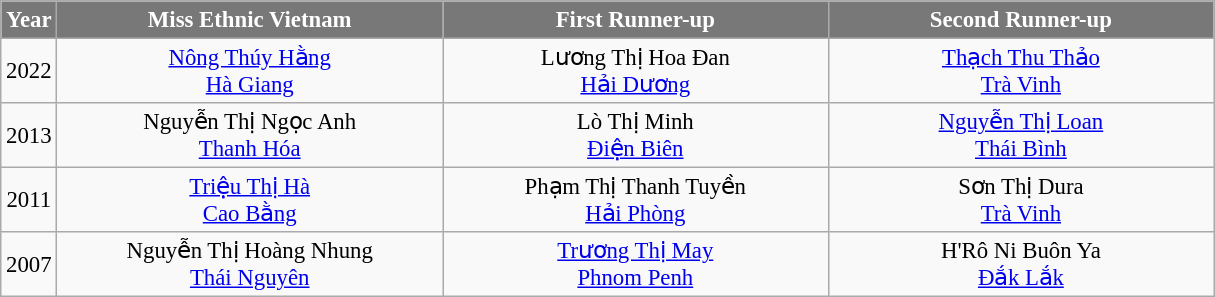<table class="wikitable sortable" style="font-size:95%; text-align:center;">
<tr>
<th width="30" style="background-color:#787878;color:#FFFFFF;">Year</th>
<th style="width:250px;background-color:#787878;color:#FFFFFF;">Miss Ethnic Vietnam</th>
<th style="width:250px;background-color:#787878;color:#FFFFFF;">First Runner-up</th>
<th style="width:250px;background-color:#787878;color:#FFFFFF;">Second Runner-up</th>
</tr>
<tr>
<td>2022</td>
<td><a href='#'>Nông Thúy Hằng</a><br><a href='#'>Hà Giang</a></td>
<td>Lương Thị Hoa Đan<br><a href='#'>Hải Dương</a></td>
<td><a href='#'>Thạch Thu Thảo</a><br><a href='#'>Trà Vinh</a></td>
</tr>
<tr>
<td>2013</td>
<td>Nguyễn Thị Ngọc Anh<br><a href='#'>Thanh Hóa</a></td>
<td>Lò Thị Minh<br><a href='#'>Điện Biên</a></td>
<td><a href='#'>Nguyễn Thị Loan</a><br><a href='#'>Thái Bình</a></td>
</tr>
<tr>
<td>2011</td>
<td><a href='#'>Triệu Thị Hà</a><br><a href='#'>Cao Bằng</a></td>
<td>Phạm Thị Thanh Tuyền<br><a href='#'>Hải Phòng</a></td>
<td>Sơn Thị Dura<br><a href='#'>Trà Vinh</a></td>
</tr>
<tr>
<td>2007</td>
<td>Nguyễn Thị Hoàng Nhung<br><a href='#'>Thái Nguyên</a></td>
<td><a href='#'>Trương Thị May</a><br><a href='#'>Phnom Penh</a></td>
<td>H'Rô Ni Buôn Ya<br><a href='#'>Đắk Lắk</a></td>
</tr>
</table>
